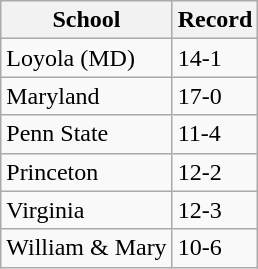<table class="wikitable sortable">
<tr>
<th>School</th>
<th>Record</th>
</tr>
<tr>
<td>Loyola (MD)</td>
<td>14-1</td>
</tr>
<tr>
<td>Maryland</td>
<td>17-0</td>
</tr>
<tr>
<td>Penn State</td>
<td>11-4</td>
</tr>
<tr>
<td>Princeton</td>
<td>12-2</td>
</tr>
<tr>
<td>Virginia</td>
<td>12-3</td>
</tr>
<tr>
<td>William & Mary</td>
<td>10-6</td>
</tr>
</table>
